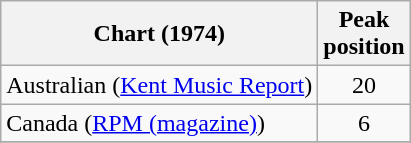<table class="wikitable">
<tr>
<th>Chart (1974)</th>
<th>Peak<br>position</th>
</tr>
<tr>
<td>Australian (<a href='#'>Kent Music Report</a>)</td>
<td align="center">20</td>
</tr>
<tr>
<td>Canada (<a href='#'>RPM (magazine)</a>)</td>
<td align="center">6</td>
</tr>
<tr>
</tr>
</table>
